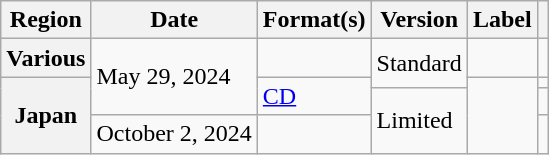<table class="wikitable plainrowheaders">
<tr>
<th scope="col">Region</th>
<th scope="col">Date</th>
<th scope="col">Format(s)</th>
<th scope="col">Version</th>
<th scope="col">Label</th>
<th scope="col"></th>
</tr>
<tr>
<th scope="row">Various</th>
<td rowspan="3">May 29, 2024</td>
<td></td>
<td rowspan="2">Standard</td>
<td></td>
<td align="center"></td>
</tr>
<tr>
<th rowspan="3" scope="row">Japan</th>
<td rowspan="2"><a href='#'>CD</a></td>
<td rowspan="3"></td>
<td align="center"></td>
</tr>
<tr>
<td rowspan="2">Limited</td>
<td align="center"></td>
</tr>
<tr>
<td>October 2, 2024</td>
<td></td>
<td align="center"></td>
</tr>
</table>
